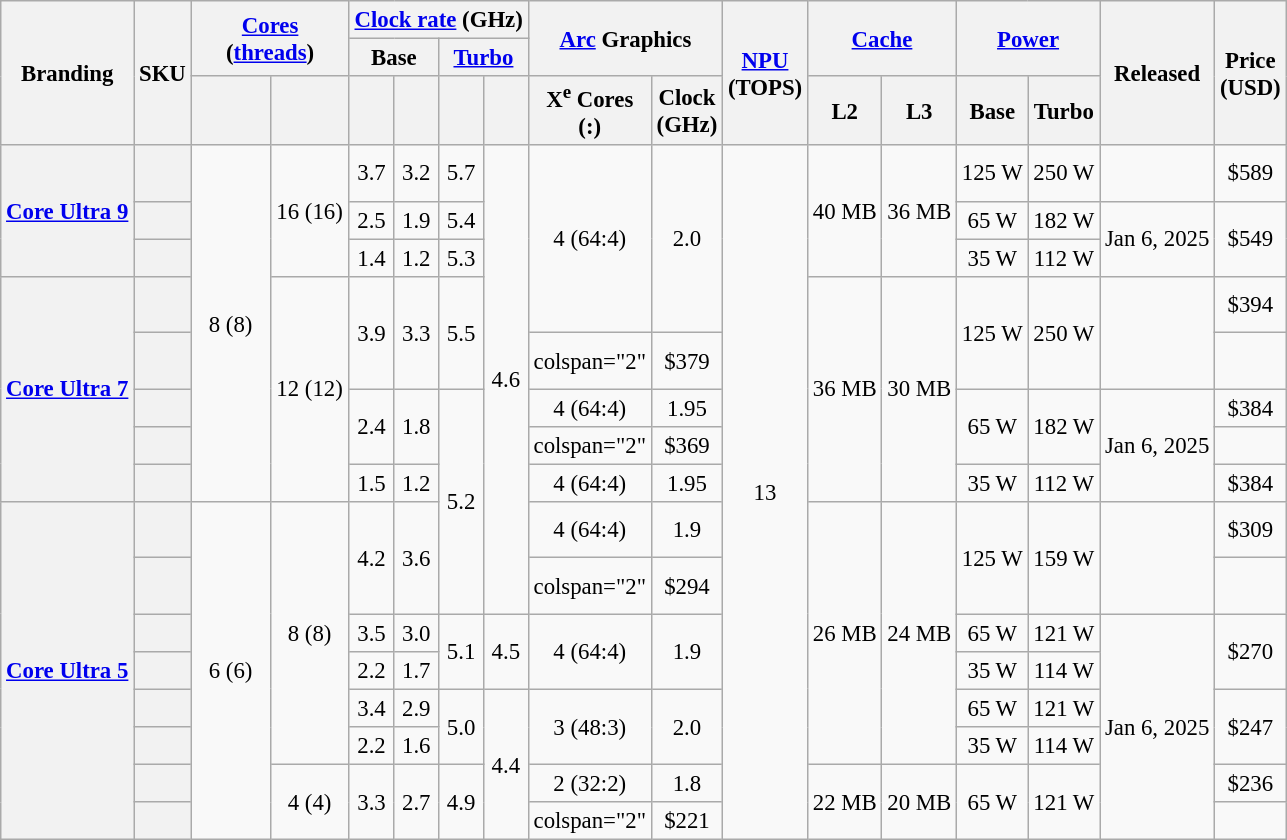<table class="wikitable" style="text-align:center; white-space:nowrap; font-size:95%">
<tr>
<th rowspan="3">Branding</th>
<th rowspan="3">SKU</th>
<th colspan="2" rowspan="2"><a href='#'>Cores</a> <br> (<a href='#'>threads</a>)</th>
<th colspan="4"><a href='#'>Clock rate</a> (GHz)</th>
<th colspan="2" rowspan="2"><a href='#'>Arc</a> Graphics</th>
<th rowspan="3"><a href='#'>NPU</a> <br> (TOPS)</th>
<th rowspan="2" colspan="2"><a href='#'>Cache</a></th>
<th colspan="2" rowspan="2"><a href='#'>Power</a></th>
<th rowspan="3">Released</th>
<th rowspan="3">Price <br> (USD)</th>
</tr>
<tr>
<th colspan="2">Base</th>
<th colspan="2"><a href='#'>Turbo</a></th>
</tr>
<tr>
<th style="width:3em;"></th>
<th style="width:3em;"></th>
<th style="width:1.5em;"></th>
<th style="width:1.5em;"></th>
<th style="width:1.5em;"></th>
<th style="width:1.5em;"></th>
<th>X<sup>e</sup> Cores <br> (:)</th>
<th>Clock <br>(GHz)</th>
<th>L2</th>
<th>L3</th>
<th>Base</th>
<th>Turbo</th>
</tr>
<tr>
<th rowspan="3"><a href='#'>Core Ultra 9</a></th>
<th style="text-align:left; height:2em;"></th>
<td rowspan="8">8 (8)</td>
<td rowspan="3">16 (16)</td>
<td>3.7</td>
<td>3.2</td>
<td>5.7</td>
<td rowspan="10">4.6</td>
<td rowspan="4">4 (64:4)</td>
<td rowspan="4">2.0</td>
<td rowspan="16">13</td>
<td rowspan="3">40 MB</td>
<td rowspan="3">36 MB</td>
<td>125 W</td>
<td>250 W</td>
<td></td>
<td>$589</td>
</tr>
<tr>
<th></th>
<td>2.5</td>
<td>1.9</td>
<td>5.4</td>
<td>65 W</td>
<td>182 W</td>
<td rowspan="2">Jan 6, 2025</td>
<td rowspan="2">$549</td>
</tr>
<tr>
<th></th>
<td>1.4</td>
<td>1.2</td>
<td>5.3</td>
<td>35 W</td>
<td>112 W</td>
</tr>
<tr>
<th rowspan="5"><a href='#'>Core Ultra 7</a></th>
<th style="text-align:left; height:2em;"></th>
<td rowspan="5">12 (12)</td>
<td rowspan="2">3.9</td>
<td rowspan="2">3.3</td>
<td rowspan="2">5.5</td>
<td rowspan="5">36 MB</td>
<td rowspan="5">30 MB</td>
<td rowspan="2">125 W</td>
<td rowspan="2">250 W</td>
<td rowspan="2"></td>
<td>$394</td>
</tr>
<tr>
<th style="text-align:left; height:2em;"></th>
<td>colspan="2" </td>
<td>$379</td>
</tr>
<tr>
<th></th>
<td rowspan="2">2.4</td>
<td rowspan="2">1.8</td>
<td rowspan="5">5.2</td>
<td>4 (64:4)</td>
<td>1.95</td>
<td rowspan="2">65 W</td>
<td rowspan="2">182 W</td>
<td rowspan="3">Jan 6, 2025</td>
<td>$384</td>
</tr>
<tr>
<th></th>
<td>colspan="2" </td>
<td>$369</td>
</tr>
<tr>
<th></th>
<td>1.5</td>
<td>1.2</td>
<td>4 (64:4)</td>
<td>1.95</td>
<td>35 W</td>
<td>112 W</td>
<td>$384</td>
</tr>
<tr>
<th rowspan="8"><a href='#'>Core Ultra 5</a></th>
<th style="text-align:left; height:2em;"></th>
<td rowspan="8">6 (6)</td>
<td rowspan="6">8 (8)</td>
<td rowspan="2">4.2</td>
<td rowspan="2">3.6</td>
<td>4 (64:4)</td>
<td>1.9</td>
<td rowspan="6">26 MB</td>
<td rowspan="6">24 MB</td>
<td rowspan="2">125 W</td>
<td rowspan="2">159 W</td>
<td rowspan="2"></td>
<td>$309</td>
</tr>
<tr>
<th style="text-align:left; height:2em;"></th>
<td>colspan="2" </td>
<td>$294</td>
</tr>
<tr>
<th></th>
<td>3.5</td>
<td>3.0</td>
<td rowspan="2">5.1</td>
<td rowspan="2">4.5</td>
<td rowspan="2">4 (64:4)</td>
<td rowspan="2">1.9</td>
<td>65 W</td>
<td>121 W</td>
<td rowspan="6">Jan 6, 2025</td>
<td rowspan="2">$270</td>
</tr>
<tr>
<th></th>
<td>2.2</td>
<td>1.7</td>
<td>35 W</td>
<td>114 W</td>
</tr>
<tr>
<th></th>
<td>3.4</td>
<td>2.9</td>
<td rowspan="2">5.0</td>
<td rowspan="4">4.4</td>
<td rowspan="2">3 (48:3)</td>
<td rowspan="2">2.0</td>
<td>65 W</td>
<td>121 W</td>
<td rowspan="2">$247</td>
</tr>
<tr>
<th></th>
<td>2.2</td>
<td>1.6</td>
<td>35 W</td>
<td>114 W</td>
</tr>
<tr>
<th></th>
<td rowspan="2">4 (4)</td>
<td rowspan="2">3.3</td>
<td rowspan="2">2.7</td>
<td rowspan="2">4.9</td>
<td>2 (32:2)</td>
<td>1.8</td>
<td rowspan="2">22 MB</td>
<td rowspan="2">20 MB</td>
<td rowspan="2">65 W</td>
<td rowspan="2">121 W</td>
<td>$236</td>
</tr>
<tr>
<th></th>
<td>colspan="2" </td>
<td>$221</td>
</tr>
</table>
